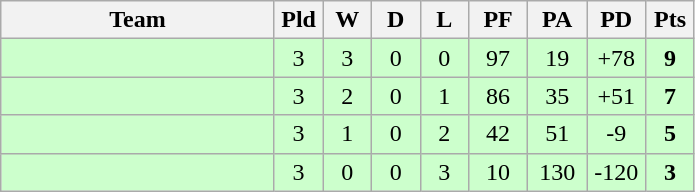<table class="wikitable" style="text-align:center;">
<tr>
<th width=175>Team</th>
<th width=25 abbr="Played">Pld</th>
<th width=25 abbr="Won">W</th>
<th width=25 abbr="Drawn">D</th>
<th width=25 abbr="Lost">L</th>
<th width=32 abbr="Points for">PF</th>
<th width=32 abbr="Points against">PA</th>
<th width=32 abbr="Points difference">PD</th>
<th width=25 abbr="Points">Pts</th>
</tr>
<tr bgcolor=ccffcc>
<td align=left></td>
<td>3</td>
<td>3</td>
<td>0</td>
<td>0</td>
<td>97</td>
<td>19</td>
<td>+78</td>
<td><strong>9</strong></td>
</tr>
<tr bgcolor=ccffcc>
<td align=left></td>
<td>3</td>
<td>2</td>
<td>0</td>
<td>1</td>
<td>86</td>
<td>35</td>
<td>+51</td>
<td><strong>7</strong></td>
</tr>
<tr bgcolor=ccffcc>
<td align=left></td>
<td>3</td>
<td>1</td>
<td>0</td>
<td>2</td>
<td>42</td>
<td>51</td>
<td>-9</td>
<td><strong>5</strong></td>
</tr>
<tr bgcolor=ccffcc>
<td align=left></td>
<td>3</td>
<td>0</td>
<td>0</td>
<td>3</td>
<td>10</td>
<td>130</td>
<td>-120</td>
<td><strong>3</strong></td>
</tr>
</table>
